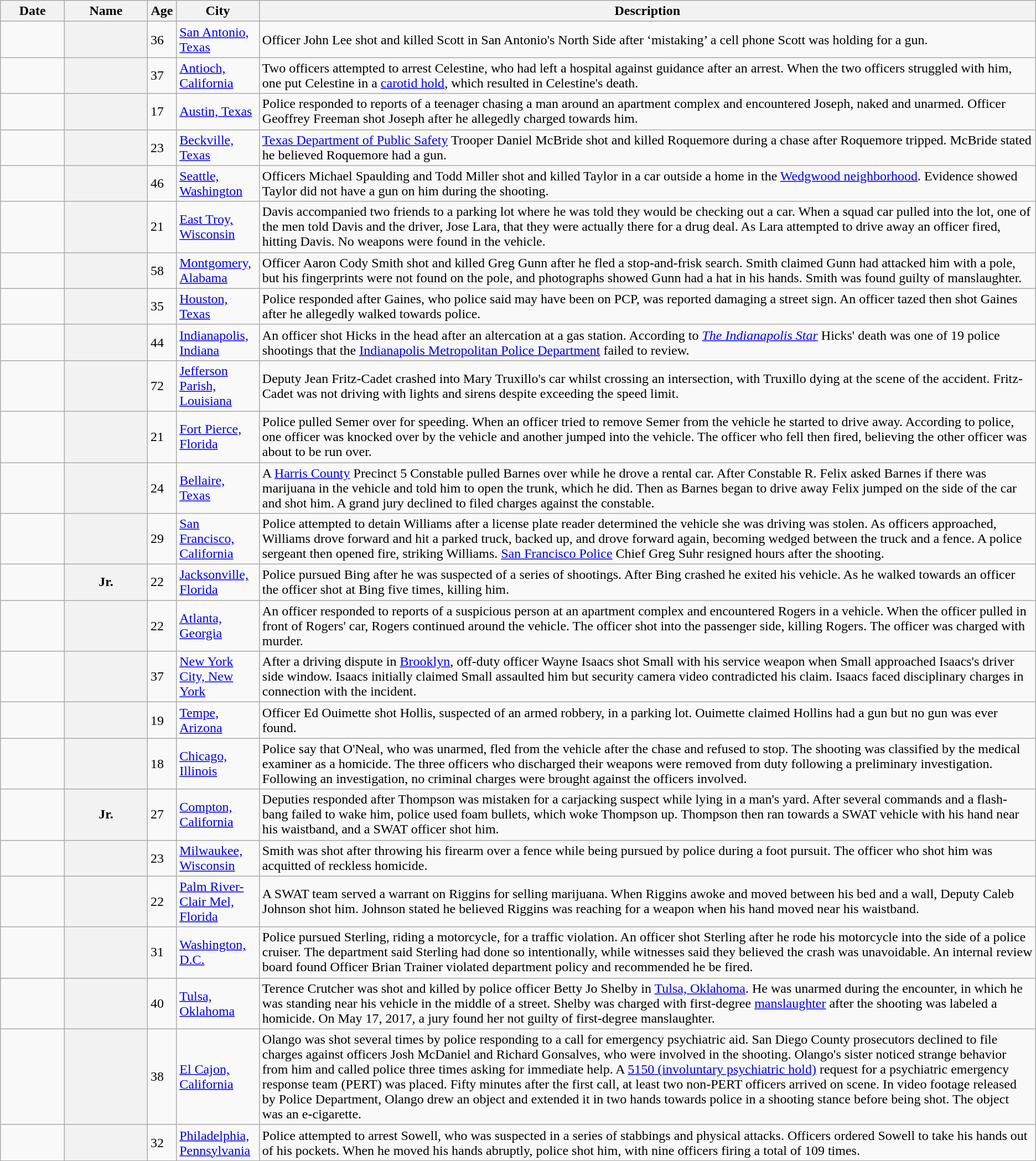<table class="wikitable sortable plainrowheaders">
<tr>
<th scope="col" style="width:6.2%">Date</th>
<th scope="col" style="width:8%">Name</th>
<th scope="col" style="width:2.8%">Age</th>
<th scope="col" style="width:8%">City</th>
<th scope="col" class="unsortable">Description</th>
</tr>
<tr>
<td></td>
<th scope="row"></th>
<td>36</td>
<td><a href='#'>San Antonio, Texas</a></td>
<td>Officer John Lee shot and killed Scott in San Antonio's North Side after ‘mistaking’ a cell phone Scott was holding for a gun.</td>
</tr>
<tr>
<td></td>
<th scope="row"></th>
<td>37</td>
<td><a href='#'>Antioch, California</a></td>
<td>Two officers attempted to arrest Celestine, who had left a hospital against guidance after an arrest. When the two officers struggled with him, one put Celestine in a <a href='#'>carotid hold</a>, which resulted in Celestine's death.</td>
</tr>
<tr>
<td></td>
<th scope="row"></th>
<td>17</td>
<td><a href='#'>Austin, Texas</a></td>
<td>Police responded to reports of a teenager chasing a man around an apartment complex and encountered Joseph, naked and unarmed. Officer Geoffrey Freeman shot Joseph after he allegedly charged towards him.</td>
</tr>
<tr>
<td></td>
<th scope="row"></th>
<td>23</td>
<td><a href='#'>Beckville, Texas</a></td>
<td><a href='#'>Texas Department of Public Safety</a> Trooper Daniel McBride shot and killed Roquemore during a chase after Roquemore tripped. McBride stated he believed Roquemore had a gun.</td>
</tr>
<tr>
<td></td>
<th scope="row"></th>
<td>46</td>
<td><a href='#'>Seattle, Washington</a></td>
<td>Officers Michael Spaulding and Todd Miller shot and killed Taylor in a car outside a home in the <a href='#'>Wedgwood neighborhood</a>. Evidence showed Taylor did not have a gun on him during the shooting.</td>
</tr>
<tr>
<td></td>
<th scope="row"></th>
<td>21</td>
<td><a href='#'>East Troy, Wisconsin</a></td>
<td>Davis accompanied two friends to a parking lot where he was told they would be checking out a car. When a squad car pulled into the lot, one of the men told Davis and the driver, Jose Lara, that they were actually there for a drug deal. As Lara attempted to drive away an officer fired, hitting Davis. No weapons were found in the vehicle.</td>
</tr>
<tr>
<td></td>
<th scope="row"></th>
<td>58</td>
<td><a href='#'>Montgomery, Alabama</a></td>
<td>Officer Aaron Cody Smith shot and killed Greg Gunn after he fled a stop-and-frisk search. Smith claimed Gunn had attacked him with a pole, but his fingerprints were not found on the pole, and photographs showed Gunn had a hat in his hands. Smith was found guilty of manslaughter.</td>
</tr>
<tr>
<td></td>
<th scope="row"></th>
<td>35</td>
<td><a href='#'>Houston, Texas</a></td>
<td>Police responded after Gaines, who police said may have been on PCP, was reported damaging a street sign. An officer tazed then shot Gaines after he allegedly walked towards police.</td>
</tr>
<tr>
<td></td>
<th scope="row"></th>
<td>44</td>
<td><a href='#'>Indianapolis, Indiana</a></td>
<td>An officer shot Hicks in the head after an altercation at a gas station. According to <em><a href='#'>The Indianapolis Star</a></em> Hicks' death was one of 19 police shootings that the <a href='#'>Indianapolis Metropolitan Police Department</a> failed to review.</td>
</tr>
<tr>
<td></td>
<th scope="row"></th>
<td>72</td>
<td><a href='#'>Jefferson Parish, Louisiana</a></td>
<td>Deputy Jean Fritz-Cadet crashed into Mary Truxillo's car whilst crossing an intersection, with Truxillo dying at the scene of the accident. Fritz-Cadet was not driving with lights and sirens despite exceeding the speed limit.</td>
</tr>
<tr>
<td></td>
<th scope="row"></th>
<td>21</td>
<td><a href='#'>Fort Pierce, Florida</a></td>
<td>Police pulled Semer over for speeding. When an officer tried to remove Semer from the vehicle he started to drive away. According to police, one officer was knocked over by the vehicle and another jumped into the vehicle. The officer who fell then fired, believing the other officer was about to be run over.</td>
</tr>
<tr>
<td></td>
<th scope="row"></th>
<td>24</td>
<td><a href='#'>Bellaire, Texas</a></td>
<td>A <a href='#'>Harris County</a> Precinct 5 Constable pulled Barnes over while he drove a rental car. After Constable R. Felix asked Barnes if there was marijuana in the vehicle and told him to open the trunk, which he did. Then as Barnes began to drive away Felix jumped on the side of the car and shot him. A grand jury declined to filed charges against the constable.</td>
</tr>
<tr>
<td></td>
<th scope="row"></th>
<td>29</td>
<td><a href='#'>San Francisco, California</a></td>
<td>Police attempted to detain Williams after a license plate reader determined the vehicle she was driving was stolen. As officers approached, Williams drove forward and hit a parked truck, backed up, and drove forward again, becoming wedged between the truck and a fence. A police sergeant then opened fire, striking Williams. <a href='#'>San Francisco Police</a> Chief Greg Suhr resigned hours after the shooting.</td>
</tr>
<tr>
<td></td>
<th scope="row"> Jr.</th>
<td>22</td>
<td><a href='#'>Jacksonville, Florida</a></td>
<td>Police pursued Bing after he was suspected of a series of shootings. After Bing crashed he exited his vehicle. As he walked towards an officer the officer shot at Bing five times, killing him.</td>
</tr>
<tr>
<td></td>
<th scope="row"></th>
<td>22</td>
<td><a href='#'>Atlanta, Georgia</a></td>
<td>An officer responded to reports of a suspicious person at an apartment complex and encountered Rogers in a vehicle. When the officer pulled in front of Rogers' car, Rogers continued around the vehicle. The officer shot into the passenger side, killing Rogers. The officer was charged with murder.</td>
</tr>
<tr>
<td></td>
<th scope="row"></th>
<td>37</td>
<td><a href='#'>New York City, New York</a></td>
<td>After a driving dispute in <a href='#'>Brooklyn</a>, off-duty officer Wayne Isaacs shot Small with his service weapon when Small approached Isaacs's driver side window. Isaacs initially claimed Small assaulted him but security camera video contradicted his claim. Isaacs faced disciplinary charges in connection with the incident.</td>
</tr>
<tr>
<td></td>
<th scope="row"></th>
<td>19</td>
<td><a href='#'>Tempe, Arizona</a></td>
<td>Officer Ed Ouimette shot Hollis, suspected of an armed robbery, in a parking lot. Ouimette claimed Hollins had a gun but no gun was ever found.</td>
</tr>
<tr>
<td></td>
<th scope="row"></th>
<td>18</td>
<td><a href='#'>Chicago, Illinois</a></td>
<td>Police say that O'Neal, who was unarmed, fled from the vehicle after the chase and refused to stop. The shooting was classified by the medical examiner as a homicide. The three officers who discharged their weapons were removed from duty following a preliminary investigation. Following an investigation, no criminal charges were brought against the officers involved.</td>
</tr>
<tr>
<td></td>
<th scope="row"> Jr.</th>
<td>27</td>
<td><a href='#'>Compton, California</a></td>
<td>Deputies responded after Thompson was mistaken for a carjacking suspect while lying in a man's yard. After several commands and a flash-bang failed to wake him, police used foam bullets, which woke Thompson up. Thompson then ran towards a SWAT vehicle with his hand near his waistband, and a SWAT officer shot him.</td>
</tr>
<tr>
<td></td>
<th scope="row"></th>
<td>23</td>
<td><a href='#'>Milwaukee, Wisconsin</a></td>
<td>Smith was shot after throwing his firearm over a fence while being pursued by police during a foot pursuit. The officer who shot him was acquitted of reckless homicide.</td>
</tr>
<tr>
<td></td>
<th scope="row"></th>
<td>22</td>
<td><a href='#'>Palm River-Clair Mel, Florida</a></td>
<td>A SWAT team served a warrant on Riggins for selling marijuana. When Riggins awoke and moved between his bed and a wall, Deputy Caleb Johnson shot him. Johnson stated he believed Riggins was reaching for a weapon when his hand moved near his waistband.</td>
</tr>
<tr>
<td></td>
<th scope="row"></th>
<td>31</td>
<td><a href='#'>Washington, D.C.</a></td>
<td>Police pursued Sterling, riding a motorcycle, for a traffic violation. An officer shot Sterling after he rode his motorcycle into the side of a police cruiser. The department said Sterling had done so intentionally, while witnesses said they believed the crash was unavoidable. An internal review board found Officer Brian Trainer violated department policy and recommended he be fired.</td>
</tr>
<tr>
<td></td>
<th scope="row"></th>
<td>40</td>
<td><a href='#'>Tulsa, Oklahoma</a></td>
<td>Terence Crutcher was shot and killed by police officer Betty Jo Shelby in <a href='#'>Tulsa, Oklahoma</a>. He was unarmed during the encounter, in which he was standing near his vehicle in the middle of a street. Shelby was charged with first-degree <a href='#'>manslaughter</a> after the shooting was labeled a homicide. On May 17, 2017, a jury found her not guilty of first-degree manslaughter.</td>
</tr>
<tr>
<td></td>
<th scope="row"></th>
<td>38</td>
<td><a href='#'>El Cajon, California</a></td>
<td>Olango was shot several times by police responding to a call for emergency psychiatric aid. San Diego County prosecutors declined to file charges against officers Josh McDaniel and Richard Gonsalves, who were involved in the shooting. Olango's sister noticed strange behavior from him and called police three times asking for immediate help. A <a href='#'>5150 (involuntary psychiatric hold)</a> request for a psychiatric emergency response team (PERT) was placed. Fifty minutes after the first call, at least two non-PERT officers arrived on scene. In video footage released by Police Department, Olango drew an object and extended it in two hands towards police in a shooting stance before being shot. The object was an e-cigarette.</td>
</tr>
<tr>
<td></td>
<th scope="row"></th>
<td>32</td>
<td><a href='#'>Philadelphia, Pennsylvania</a></td>
<td>Police attempted to arrest Sowell, who was suspected in a series of stabbings and physical attacks. Officers ordered Sowell to take his hands out of his pockets. When he moved his hands abruptly, police shot him, with nine officers firing a total of 109 times.</td>
</tr>
</table>
